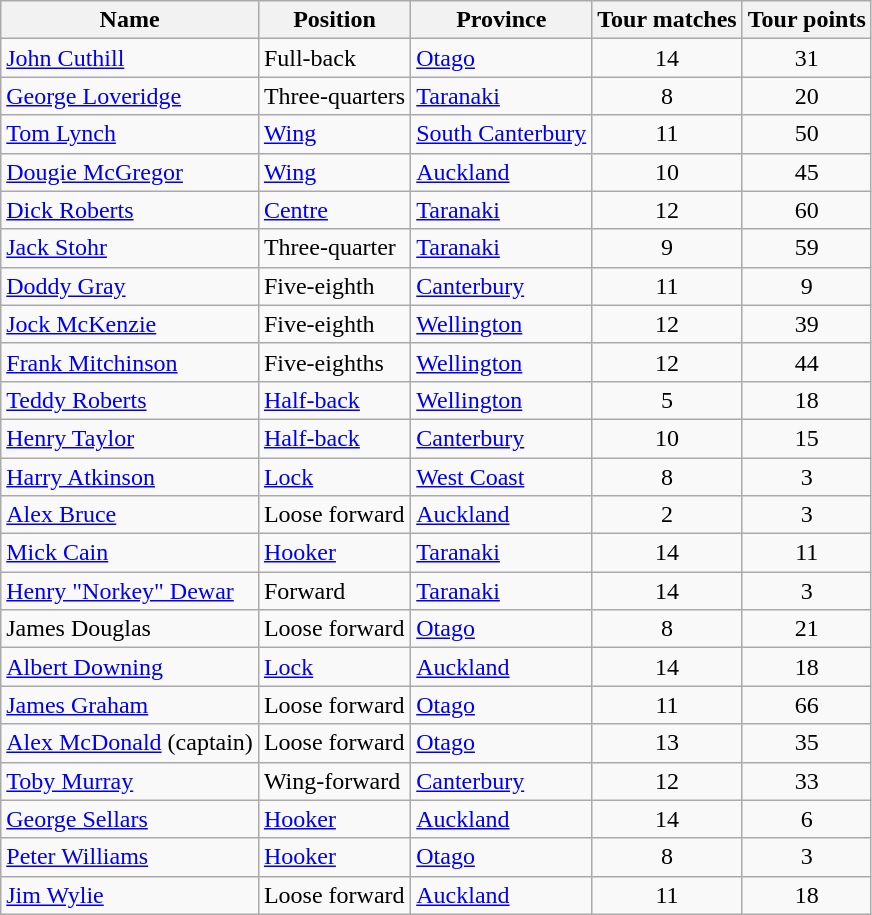<table class="wikitable"  style="text-align:left">
<tr>
<th>Name</th>
<th>Position</th>
<th>Province</th>
<th>Tour matches</th>
<th>Tour points</th>
</tr>
<tr>
<td><a href='#'>John Cuthill</a></td>
<td>Full-back</td>
<td><a href='#'>Otago</a></td>
<td align=center>14</td>
<td align=center>31</td>
</tr>
<tr>
<td><a href='#'>George Loveridge</a></td>
<td>Three-quarters</td>
<td><a href='#'>Taranaki</a></td>
<td align=center>8</td>
<td align=center>20</td>
</tr>
<tr>
<td><a href='#'>Tom Lynch</a></td>
<td><a href='#'>Wing</a></td>
<td><a href='#'>South Canterbury</a></td>
<td align=center>11</td>
<td align=center>50</td>
</tr>
<tr>
<td><a href='#'>Dougie McGregor</a></td>
<td><a href='#'>Wing</a></td>
<td><a href='#'>Auckland</a></td>
<td align=center>10</td>
<td align=center>45</td>
</tr>
<tr>
<td><a href='#'>Dick Roberts</a></td>
<td><a href='#'>Centre</a></td>
<td><a href='#'>Taranaki</a></td>
<td align=center>12</td>
<td align=center>60</td>
</tr>
<tr>
<td><a href='#'>Jack Stohr</a></td>
<td>Three-quarter</td>
<td><a href='#'>Taranaki</a></td>
<td align=center>9</td>
<td align=center>59</td>
</tr>
<tr>
<td><a href='#'>Doddy Gray</a></td>
<td>Five-eighth</td>
<td><a href='#'>Canterbury</a></td>
<td align=center>11</td>
<td align=center>9</td>
</tr>
<tr>
<td><a href='#'>Jock McKenzie</a></td>
<td>Five-eighth</td>
<td><a href='#'>Wellington</a></td>
<td align=center>12</td>
<td align=center>39</td>
</tr>
<tr>
<td><a href='#'>Frank Mitchinson</a></td>
<td>Five-eighths</td>
<td><a href='#'>Wellington</a></td>
<td align=center>12</td>
<td align=center>44</td>
</tr>
<tr>
<td><a href='#'>Teddy Roberts</a></td>
<td><a href='#'>Half-back</a></td>
<td><a href='#'>Wellington</a></td>
<td align=center>5</td>
<td align=center>18</td>
</tr>
<tr>
<td><a href='#'>Henry Taylor</a></td>
<td><a href='#'>Half-back</a></td>
<td><a href='#'>Canterbury</a></td>
<td align=center>10</td>
<td align=center>15</td>
</tr>
<tr>
<td><a href='#'>Harry Atkinson</a></td>
<td><a href='#'>Lock</a></td>
<td><a href='#'>West Coast</a></td>
<td align=center>8</td>
<td align=center>3</td>
</tr>
<tr>
<td><a href='#'>Alex Bruce</a></td>
<td>Loose forward</td>
<td><a href='#'>Auckland</a></td>
<td align=center>2</td>
<td align=center>3</td>
</tr>
<tr>
<td><a href='#'>Mick Cain</a></td>
<td><a href='#'>Hooker</a></td>
<td><a href='#'>Taranaki</a></td>
<td align=center>14</td>
<td align=center>11</td>
</tr>
<tr>
<td><a href='#'>Henry "Norkey" Dewar</a></td>
<td>Forward</td>
<td><a href='#'>Taranaki</a></td>
<td align=center>14</td>
<td align=center>3</td>
</tr>
<tr>
<td>James Douglas</td>
<td>Loose forward</td>
<td><a href='#'>Otago</a></td>
<td align=center>8</td>
<td align=center>21</td>
</tr>
<tr>
<td><a href='#'>Albert Downing</a></td>
<td><a href='#'>Lock</a></td>
<td><a href='#'>Auckland</a></td>
<td align=center>14</td>
<td align=center>18</td>
</tr>
<tr>
<td><a href='#'>James Graham</a></td>
<td>Loose forward</td>
<td><a href='#'>Otago</a></td>
<td align=center>11</td>
<td align=center>66</td>
</tr>
<tr>
<td><a href='#'>Alex McDonald</a> (captain)</td>
<td>Loose forward</td>
<td><a href='#'>Otago</a></td>
<td align=center>13</td>
<td align=center>35</td>
</tr>
<tr>
<td><a href='#'>Toby Murray</a></td>
<td>Wing-forward</td>
<td><a href='#'>Canterbury</a></td>
<td align=center>12</td>
<td align=center>33</td>
</tr>
<tr>
<td><a href='#'>George Sellars</a></td>
<td><a href='#'>Hooker</a></td>
<td><a href='#'>Auckland</a></td>
<td align=center>14</td>
<td align=center>6</td>
</tr>
<tr>
<td><a href='#'>Peter Williams</a></td>
<td><a href='#'>Hooker</a></td>
<td><a href='#'>Otago</a></td>
<td align=center>8</td>
<td align=center>3</td>
</tr>
<tr>
<td><a href='#'>Jim Wylie</a></td>
<td>Loose forward</td>
<td><a href='#'>Auckland</a></td>
<td align=center>11</td>
<td align=center>18</td>
</tr>
</table>
